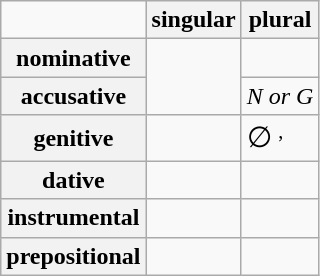<table class="wikitable">
<tr>
<td></td>
<th style="text-align: center;">singular</th>
<th style="text-align: center;">plural</th>
</tr>
<tr>
<th>nominative</th>
<td rowspan="2"><big></big> <sup></sup></td>
<td><big></big> <sup></sup></td>
</tr>
<tr>
<th>accusative</th>
<td><em>N or G</em></td>
</tr>
<tr>
<th>genitive</th>
<td><big></big> <sup></sup></td>
<td><big>∅</big> <sup>, </sup></td>
</tr>
<tr>
<th>dative</th>
<td><big></big> <sup></sup></td>
<td><big></big> <sup></sup></td>
</tr>
<tr>
<th>instrumental</th>
<td><big></big> <sup></sup></td>
<td><big></big> <sup></sup></td>
</tr>
<tr>
<th>prepositional</th>
<td><big></big> <sup></sup></td>
<td><big></big> <sup></sup></td>
</tr>
</table>
